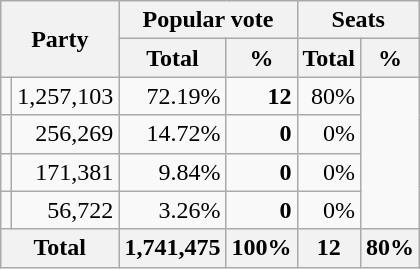<table class=wikitable style="text-align:right;">
<tr>
<th rowspan=2 colspan=2>Party</th>
<th colspan=2>Popular vote</th>
<th colspan=2>Seats</th>
</tr>
<tr>
<th>Total</th>
<th>%</th>
<th>Total</th>
<th>%</th>
</tr>
<tr>
<td></td>
<td>1,257,103</td>
<td>72.19%</td>
<td><strong>12</strong></td>
<td>80%</td>
</tr>
<tr>
<td></td>
<td>256,269</td>
<td>14.72%</td>
<td><strong>0</strong></td>
<td>0%</td>
</tr>
<tr>
<td></td>
<td>171,381</td>
<td>9.84%</td>
<td><strong>0</strong></td>
<td>0%</td>
</tr>
<tr>
<td></td>
<td>56,722</td>
<td>3.26%</td>
<td><strong>0</strong></td>
<td>0%</td>
</tr>
<tr>
<th colspan=2>Total</th>
<th>1,741,475</th>
<th>100%</th>
<th>12</th>
<th>80%</th>
</tr>
</table>
